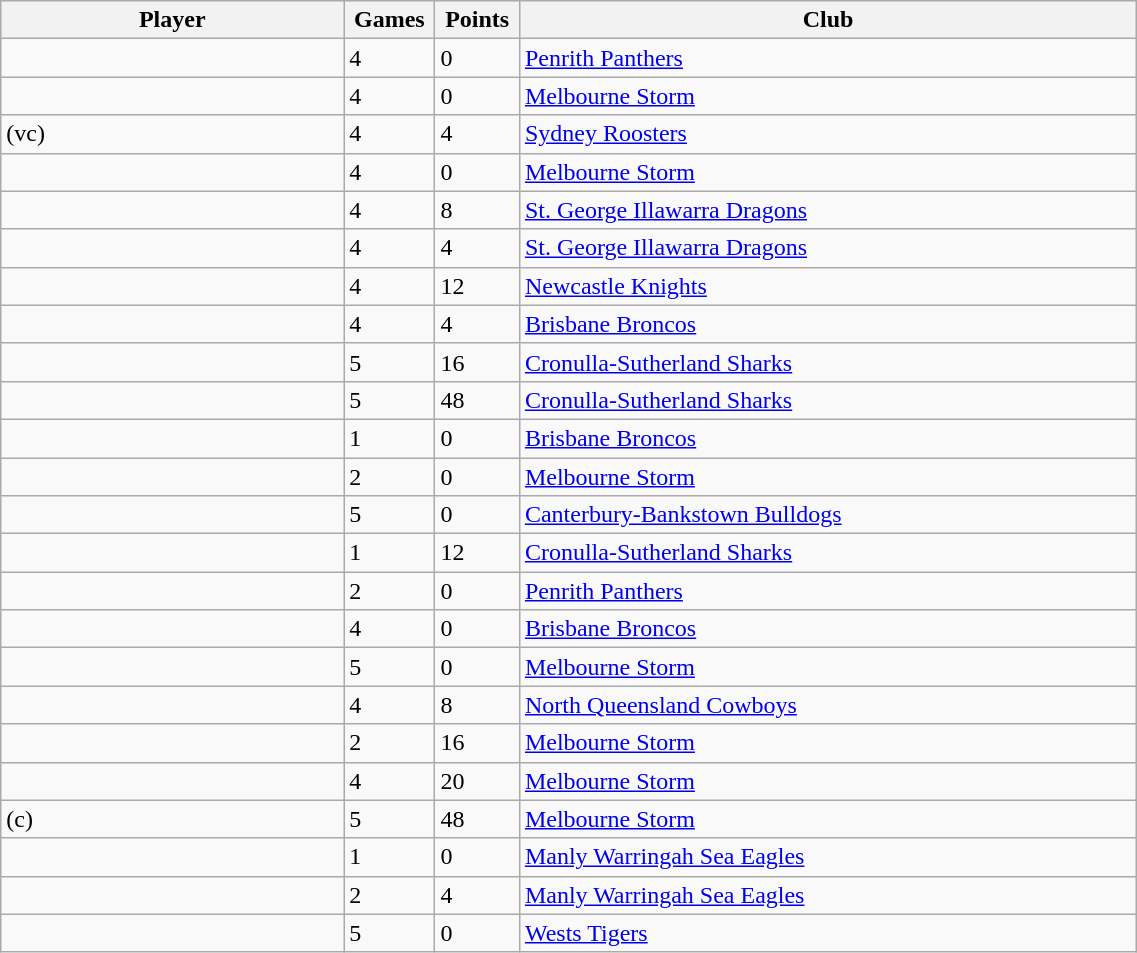<table class="wikitable sortable" style="width:60%;text-align:left">
<tr>
<th width=25%>Player</th>
<th width=4%>Games</th>
<th width=4%>Points</th>
<th width=45%>Club</th>
</tr>
<tr>
<td></td>
<td>4</td>
<td>0</td>
<td> <a href='#'>Penrith Panthers</a></td>
</tr>
<tr>
<td></td>
<td>4</td>
<td>0</td>
<td> <a href='#'>Melbourne Storm</a></td>
</tr>
<tr>
<td> (vc)</td>
<td>4</td>
<td>4</td>
<td> <a href='#'>Sydney Roosters</a></td>
</tr>
<tr>
<td></td>
<td>4</td>
<td>0</td>
<td> <a href='#'>Melbourne Storm</a></td>
</tr>
<tr>
<td></td>
<td>4</td>
<td>8</td>
<td> <a href='#'>St. George Illawarra Dragons</a></td>
</tr>
<tr>
<td></td>
<td>4</td>
<td>4</td>
<td> <a href='#'>St. George Illawarra Dragons</a></td>
</tr>
<tr>
<td></td>
<td>4</td>
<td>12</td>
<td> <a href='#'>Newcastle Knights</a></td>
</tr>
<tr>
<td></td>
<td>4</td>
<td>4</td>
<td> <a href='#'>Brisbane Broncos</a></td>
</tr>
<tr>
<td></td>
<td>5</td>
<td>16</td>
<td> <a href='#'>Cronulla-Sutherland Sharks</a></td>
</tr>
<tr>
<td></td>
<td>5</td>
<td>48</td>
<td> <a href='#'>Cronulla-Sutherland Sharks</a></td>
</tr>
<tr>
<td></td>
<td>1</td>
<td>0</td>
<td> <a href='#'>Brisbane Broncos</a></td>
</tr>
<tr>
<td></td>
<td>2</td>
<td>0</td>
<td> <a href='#'>Melbourne Storm</a></td>
</tr>
<tr>
<td></td>
<td>5</td>
<td>0</td>
<td> <a href='#'>Canterbury-Bankstown Bulldogs</a></td>
</tr>
<tr>
<td></td>
<td>1</td>
<td>12</td>
<td> <a href='#'>Cronulla-Sutherland Sharks</a></td>
</tr>
<tr>
<td></td>
<td>2</td>
<td>0</td>
<td> <a href='#'>Penrith Panthers</a></td>
</tr>
<tr>
<td></td>
<td>4</td>
<td>0</td>
<td> <a href='#'>Brisbane Broncos</a></td>
</tr>
<tr>
<td></td>
<td>5</td>
<td>0</td>
<td> <a href='#'>Melbourne Storm</a></td>
</tr>
<tr>
<td></td>
<td>4</td>
<td>8</td>
<td> <a href='#'>North Queensland Cowboys</a></td>
</tr>
<tr>
<td></td>
<td>2</td>
<td>16</td>
<td> <a href='#'>Melbourne Storm</a></td>
</tr>
<tr>
<td></td>
<td>4</td>
<td>20</td>
<td> <a href='#'>Melbourne Storm</a></td>
</tr>
<tr>
<td> (c)</td>
<td>5</td>
<td>48</td>
<td> <a href='#'>Melbourne Storm</a></td>
</tr>
<tr>
<td></td>
<td>1</td>
<td>0</td>
<td> <a href='#'>Manly Warringah Sea Eagles</a></td>
</tr>
<tr>
<td></td>
<td>2</td>
<td>4</td>
<td> <a href='#'>Manly Warringah Sea Eagles</a></td>
</tr>
<tr>
<td></td>
<td>5</td>
<td>0</td>
<td> <a href='#'>Wests Tigers</a></td>
</tr>
</table>
